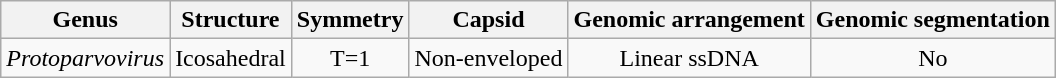<table class="wikitable sortable" style="text-align:center">
<tr>
<th>Genus</th>
<th>Structure</th>
<th>Symmetry</th>
<th>Capsid</th>
<th>Genomic arrangement</th>
<th>Genomic segmentation</th>
</tr>
<tr>
<td><em>Protoparvovirus</em></td>
<td>Icosahedral</td>
<td>T=1</td>
<td>Non-enveloped</td>
<td>Linear ssDNA</td>
<td>No</td>
</tr>
</table>
